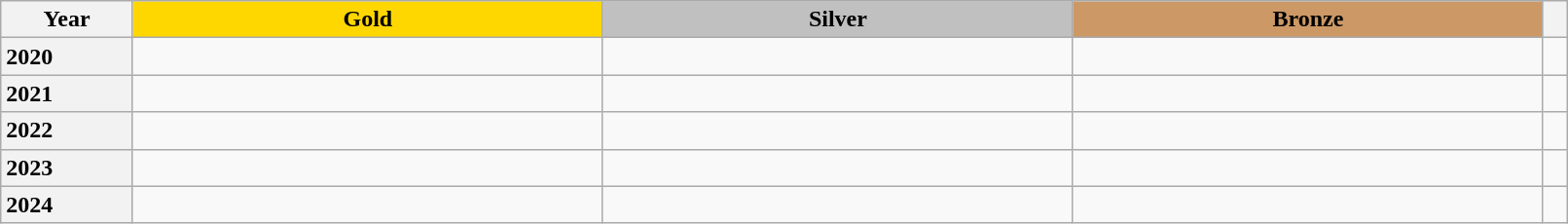<table class="wikitable unsortable" style="text-align:left; width:85%">
<tr>
<th scope="col" style="text-align:center">Year</th>
<td scope="col" style="text-align:center; width:30%; background:gold"><strong>Gold</strong></td>
<td scope="col" style="text-align:center; width:30%; background:silver"><strong>Silver</strong></td>
<td scope="col" style="text-align:center; width:30%; background:#c96"><strong>Bronze</strong></td>
<th scope="col" style="text-align:center"></th>
</tr>
<tr>
<th scope="row" style="text-align:left">2020</th>
<td></td>
<td></td>
<td></td>
<td></td>
</tr>
<tr>
<th scope="row" style="text-align:left">2021</th>
<td></td>
<td></td>
<td></td>
<td></td>
</tr>
<tr>
<th scope="row" style="text-align:left">2022</th>
<td></td>
<td></td>
<td></td>
<td></td>
</tr>
<tr>
<th scope="row" style="text-align:left">2023</th>
<td></td>
<td></td>
<td></td>
<td></td>
</tr>
<tr>
<th scope="row" style="text-align:left">2024</th>
<td></td>
<td></td>
<td></td>
<td></td>
</tr>
</table>
